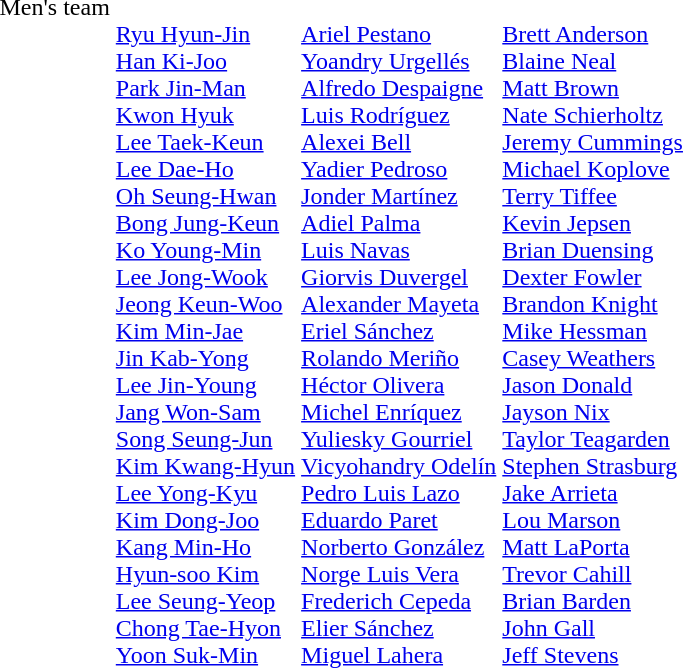<table>
<tr valign="top">
<td>Men's team<br></td>
<td><br><a href='#'>Ryu Hyun-Jin</a><br><a href='#'>Han Ki-Joo</a><br><a href='#'>Park Jin-Man</a><br><a href='#'>Kwon Hyuk</a><br><a href='#'>Lee Taek-Keun</a><br><a href='#'>Lee Dae-Ho</a><br><a href='#'>Oh Seung-Hwan</a><br><a href='#'>Bong Jung-Keun</a><br><a href='#'>Ko Young-Min</a><br><a href='#'>Lee Jong-Wook</a><br><a href='#'>Jeong Keun-Woo</a><br><a href='#'>Kim Min-Jae</a><br><a href='#'>Jin Kab-Yong</a><br><a href='#'>Lee Jin-Young</a><br><a href='#'>Jang Won-Sam</a><br><a href='#'>Song Seung-Jun</a><br><a href='#'>Kim Kwang-Hyun</a><br><a href='#'>Lee Yong-Kyu</a><br><a href='#'>Kim Dong-Joo</a><br><a href='#'>Kang Min-Ho</a><br><a href='#'>Hyun-soo Kim</a><br><a href='#'>Lee Seung-Yeop</a><br><a href='#'>Chong Tae-Hyon</a><br><a href='#'>Yoon Suk-Min</a></td>
<td><br><a href='#'>Ariel Pestano</a><br><a href='#'>Yoandry Urgellés</a><br><a href='#'>Alfredo Despaigne</a><br><a href='#'>Luis Rodríguez</a><br><a href='#'>Alexei Bell</a><br><a href='#'>Yadier Pedroso</a><br><a href='#'>Jonder Martínez</a><br><a href='#'>Adiel Palma</a><br><a href='#'>Luis Navas</a><br><a href='#'>Giorvis Duvergel</a><br><a href='#'>Alexander Mayeta</a><br><a href='#'>Eriel Sánchez</a><br><a href='#'>Rolando Meriño</a><br><a href='#'>Héctor Olivera</a><br><a href='#'>Michel Enríquez</a><br><a href='#'>Yuliesky Gourriel</a><br><a href='#'>Vicyohandry Odelín</a><br><a href='#'>Pedro Luis Lazo</a><br><a href='#'>Eduardo Paret</a><br><a href='#'>Norberto González</a><br><a href='#'>Norge Luis Vera</a><br><a href='#'>Frederich Cepeda</a><br><a href='#'>Elier Sánchez</a><br><a href='#'>Miguel Lahera</a></td>
<td><br><a href='#'>Brett Anderson</a><br><a href='#'>Blaine Neal</a><br><a href='#'>Matt Brown</a><br><a href='#'>Nate Schierholtz</a><br><a href='#'>Jeremy Cummings</a><br><a href='#'>Michael Koplove</a><br><a href='#'>Terry Tiffee</a><br><a href='#'>Kevin Jepsen</a><br><a href='#'>Brian Duensing</a><br><a href='#'>Dexter Fowler</a><br><a href='#'>Brandon Knight</a><br><a href='#'>Mike Hessman</a><br><a href='#'>Casey Weathers</a><br><a href='#'>Jason Donald</a><br><a href='#'>Jayson Nix</a><br><a href='#'>Taylor Teagarden</a><br><a href='#'>Stephen Strasburg</a><br><a href='#'>Jake Arrieta</a><br><a href='#'>Lou Marson</a><br><a href='#'>Matt LaPorta</a><br><a href='#'>Trevor Cahill</a><br><a href='#'>Brian Barden</a><br><a href='#'>John Gall</a><br><a href='#'>Jeff Stevens</a></td>
</tr>
</table>
